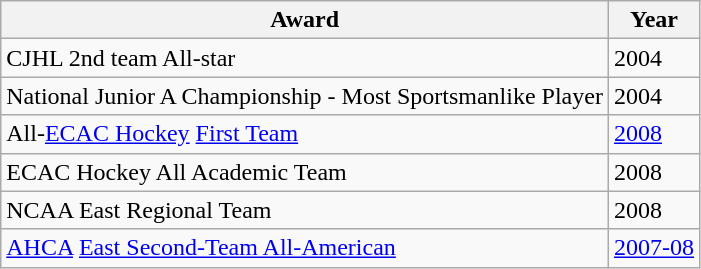<table class="wikitable">
<tr>
<th>Award</th>
<th>Year</th>
</tr>
<tr>
<td>CJHL 2nd team All-star</td>
<td>2004</td>
</tr>
<tr>
<td>National Junior A Championship - Most Sportsmanlike Player</td>
<td>2004</td>
</tr>
<tr>
<td>All-<a href='#'>ECAC Hockey</a> <a href='#'>First Team</a></td>
<td><a href='#'>2008</a></td>
</tr>
<tr>
<td>ECAC Hockey All Academic Team</td>
<td>2008</td>
</tr>
<tr>
<td>NCAA East Regional Team</td>
<td>2008</td>
</tr>
<tr>
<td><a href='#'>AHCA</a> <a href='#'>East Second-Team All-American</a></td>
<td><a href='#'>2007-08</a></td>
</tr>
</table>
